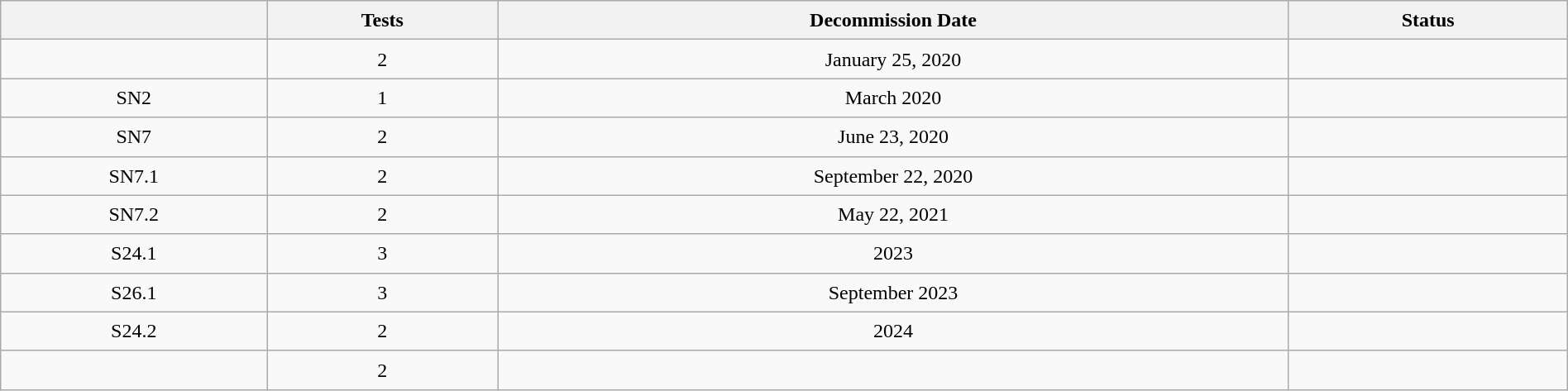<table class="wikitable sortable sticky-header" style="font-size:1.00em; line-height:1.5em; text-align:center; width: 100%;">
<tr>
<th></th>
<th>Tests</th>
<th>Decommission Date</th>
<th>Status</th>
</tr>
<tr>
<td></td>
<td>2</td>
<td>January 25, 2020</td>
<td></td>
</tr>
<tr>
<td>SN2</td>
<td>1</td>
<td>March 2020</td>
<td></td>
</tr>
<tr>
<td>SN7</td>
<td>2</td>
<td>June 23, 2020</td>
<td></td>
</tr>
<tr>
<td>SN7.1</td>
<td>2</td>
<td>September 22, 2020</td>
<td></td>
</tr>
<tr>
<td>SN7.2</td>
<td>2</td>
<td>May 22, 2021</td>
<td></td>
</tr>
<tr>
<td>S24.1</td>
<td>3</td>
<td>2023</td>
<td></td>
</tr>
<tr>
<td>S26.1</td>
<td>3</td>
<td>September 2023</td>
<td></td>
</tr>
<tr>
<td>S24.2</td>
<td>2</td>
<td>2024</td>
<td></td>
</tr>
<tr>
<td></td>
<td>2</td>
<td></td>
<td></td>
</tr>
</table>
